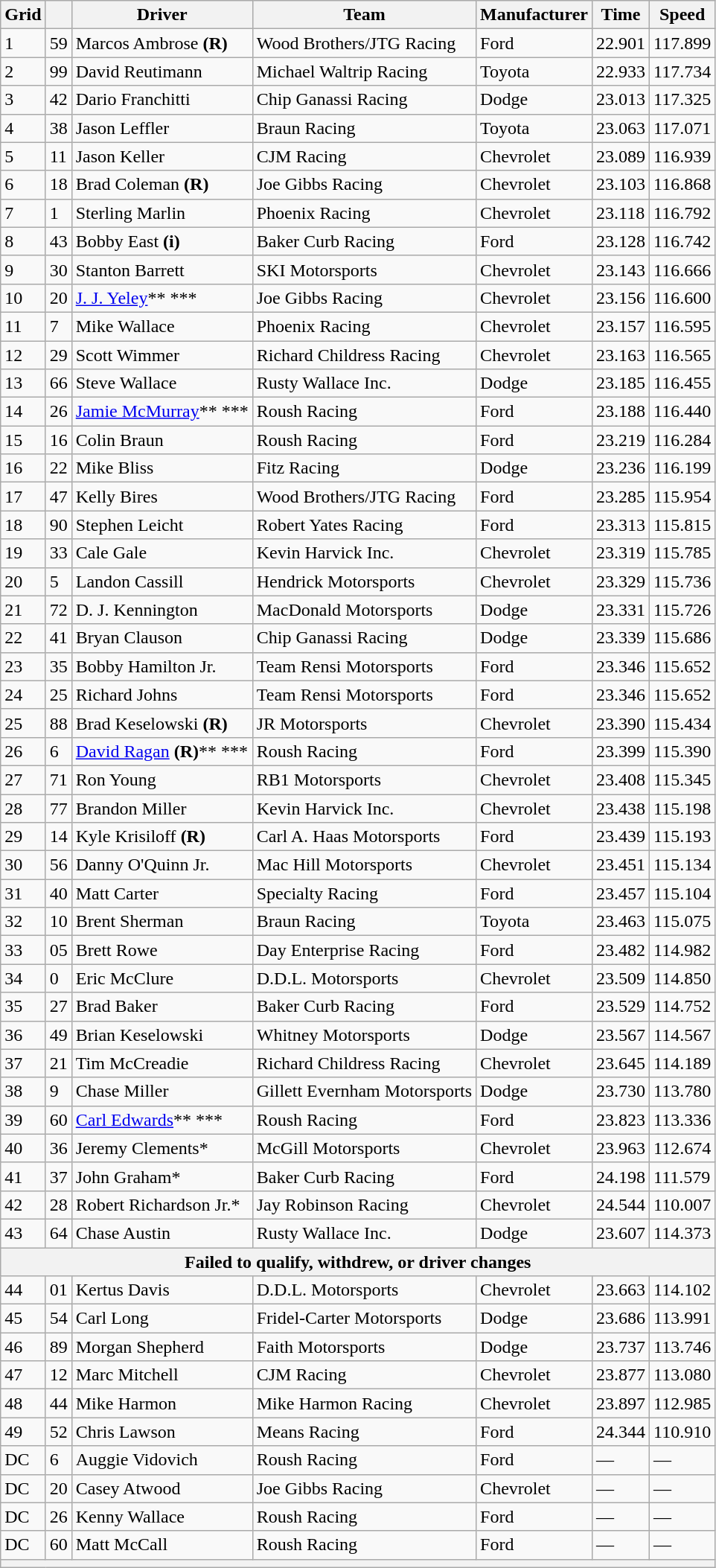<table class="wikitable">
<tr>
<th>Grid</th>
<th></th>
<th>Driver</th>
<th>Team</th>
<th>Manufacturer</th>
<th>Time</th>
<th>Speed</th>
</tr>
<tr>
<td>1</td>
<td>59</td>
<td>Marcos Ambrose <strong>(R)</strong></td>
<td>Wood Brothers/JTG Racing</td>
<td>Ford</td>
<td>22.901</td>
<td>117.899</td>
</tr>
<tr>
<td>2</td>
<td>99</td>
<td>David Reutimann</td>
<td>Michael Waltrip Racing</td>
<td>Toyota</td>
<td>22.933</td>
<td>117.734</td>
</tr>
<tr>
<td>3</td>
<td>42</td>
<td>Dario Franchitti</td>
<td>Chip Ganassi Racing</td>
<td>Dodge</td>
<td>23.013</td>
<td>117.325</td>
</tr>
<tr>
<td>4</td>
<td>38</td>
<td>Jason Leffler</td>
<td>Braun Racing</td>
<td>Toyota</td>
<td>23.063</td>
<td>117.071</td>
</tr>
<tr>
<td>5</td>
<td>11</td>
<td>Jason Keller</td>
<td>CJM Racing</td>
<td>Chevrolet</td>
<td>23.089</td>
<td>116.939</td>
</tr>
<tr>
<td>6</td>
<td>18</td>
<td>Brad Coleman <strong>(R)</strong></td>
<td>Joe Gibbs Racing</td>
<td>Chevrolet</td>
<td>23.103</td>
<td>116.868</td>
</tr>
<tr>
<td>7</td>
<td>1</td>
<td>Sterling Marlin</td>
<td>Phoenix Racing</td>
<td>Chevrolet</td>
<td>23.118</td>
<td>116.792</td>
</tr>
<tr>
<td>8</td>
<td>43</td>
<td>Bobby East <strong>(i)</strong></td>
<td>Baker Curb Racing</td>
<td>Ford</td>
<td>23.128</td>
<td>116.742</td>
</tr>
<tr>
<td>9</td>
<td>30</td>
<td>Stanton Barrett</td>
<td>SKI Motorsports</td>
<td>Chevrolet</td>
<td>23.143</td>
<td>116.666</td>
</tr>
<tr>
<td>10</td>
<td>20</td>
<td><a href='#'>J. J. Yeley</a>** ***</td>
<td>Joe Gibbs Racing</td>
<td>Chevrolet</td>
<td>23.156</td>
<td>116.600</td>
</tr>
<tr>
<td>11</td>
<td>7</td>
<td>Mike Wallace</td>
<td>Phoenix Racing</td>
<td>Chevrolet</td>
<td>23.157</td>
<td>116.595</td>
</tr>
<tr>
<td>12</td>
<td>29</td>
<td>Scott Wimmer</td>
<td>Richard Childress Racing</td>
<td>Chevrolet</td>
<td>23.163</td>
<td>116.565</td>
</tr>
<tr>
<td>13</td>
<td>66</td>
<td>Steve Wallace</td>
<td>Rusty Wallace Inc.</td>
<td>Dodge</td>
<td>23.185</td>
<td>116.455</td>
</tr>
<tr>
<td>14</td>
<td>26</td>
<td><a href='#'>Jamie McMurray</a>** ***</td>
<td>Roush Racing</td>
<td>Ford</td>
<td>23.188</td>
<td>116.440</td>
</tr>
<tr>
<td>15</td>
<td>16</td>
<td>Colin Braun</td>
<td>Roush Racing</td>
<td>Ford</td>
<td>23.219</td>
<td>116.284</td>
</tr>
<tr>
<td>16</td>
<td>22</td>
<td>Mike Bliss</td>
<td>Fitz Racing</td>
<td>Dodge</td>
<td>23.236</td>
<td>116.199</td>
</tr>
<tr>
<td>17</td>
<td>47</td>
<td>Kelly Bires</td>
<td>Wood Brothers/JTG Racing</td>
<td>Ford</td>
<td>23.285</td>
<td>115.954</td>
</tr>
<tr>
<td>18</td>
<td>90</td>
<td>Stephen Leicht</td>
<td>Robert Yates Racing</td>
<td>Ford</td>
<td>23.313</td>
<td>115.815</td>
</tr>
<tr>
<td>19</td>
<td>33</td>
<td>Cale Gale</td>
<td>Kevin Harvick Inc.</td>
<td>Chevrolet</td>
<td>23.319</td>
<td>115.785</td>
</tr>
<tr>
<td>20</td>
<td>5</td>
<td>Landon Cassill</td>
<td>Hendrick Motorsports</td>
<td>Chevrolet</td>
<td>23.329</td>
<td>115.736</td>
</tr>
<tr>
<td>21</td>
<td>72</td>
<td>D. J. Kennington</td>
<td>MacDonald Motorsports</td>
<td>Dodge</td>
<td>23.331</td>
<td>115.726</td>
</tr>
<tr>
<td>22</td>
<td>41</td>
<td>Bryan Clauson</td>
<td>Chip Ganassi Racing</td>
<td>Dodge</td>
<td>23.339</td>
<td>115.686</td>
</tr>
<tr>
<td>23</td>
<td>35</td>
<td>Bobby Hamilton Jr.</td>
<td>Team Rensi Motorsports</td>
<td>Ford</td>
<td>23.346</td>
<td>115.652</td>
</tr>
<tr>
<td>24</td>
<td>25</td>
<td>Richard Johns</td>
<td>Team Rensi Motorsports</td>
<td>Ford</td>
<td>23.346</td>
<td>115.652</td>
</tr>
<tr>
<td>25</td>
<td>88</td>
<td>Brad Keselowski <strong>(R)</strong></td>
<td>JR Motorsports</td>
<td>Chevrolet</td>
<td>23.390</td>
<td>115.434</td>
</tr>
<tr>
<td>26</td>
<td>6</td>
<td><a href='#'>David Ragan</a> <strong>(R)</strong>** ***</td>
<td>Roush Racing</td>
<td>Ford</td>
<td>23.399</td>
<td>115.390</td>
</tr>
<tr>
<td>27</td>
<td>71</td>
<td>Ron Young</td>
<td>RB1 Motorsports</td>
<td>Chevrolet</td>
<td>23.408</td>
<td>115.345</td>
</tr>
<tr>
<td>28</td>
<td>77</td>
<td>Brandon Miller</td>
<td>Kevin Harvick Inc.</td>
<td>Chevrolet</td>
<td>23.438</td>
<td>115.198</td>
</tr>
<tr>
<td>29</td>
<td>14</td>
<td>Kyle Krisiloff <strong>(R)</strong></td>
<td>Carl A. Haas Motorsports</td>
<td>Ford</td>
<td>23.439</td>
<td>115.193</td>
</tr>
<tr>
<td>30</td>
<td>56</td>
<td>Danny O'Quinn Jr.</td>
<td>Mac Hill Motorsports</td>
<td>Chevrolet</td>
<td>23.451</td>
<td>115.134</td>
</tr>
<tr>
<td>31</td>
<td>40</td>
<td>Matt Carter</td>
<td>Specialty Racing</td>
<td>Ford</td>
<td>23.457</td>
<td>115.104</td>
</tr>
<tr>
<td>32</td>
<td>10</td>
<td>Brent Sherman</td>
<td>Braun Racing</td>
<td>Toyota</td>
<td>23.463</td>
<td>115.075</td>
</tr>
<tr>
<td>33</td>
<td>05</td>
<td>Brett Rowe</td>
<td>Day Enterprise Racing</td>
<td>Ford</td>
<td>23.482</td>
<td>114.982</td>
</tr>
<tr>
<td>34</td>
<td>0</td>
<td>Eric McClure</td>
<td>D.D.L. Motorsports</td>
<td>Chevrolet</td>
<td>23.509</td>
<td>114.850</td>
</tr>
<tr>
<td>35</td>
<td>27</td>
<td>Brad Baker</td>
<td>Baker Curb Racing</td>
<td>Ford</td>
<td>23.529</td>
<td>114.752</td>
</tr>
<tr>
<td>36</td>
<td>49</td>
<td>Brian Keselowski</td>
<td>Whitney Motorsports</td>
<td>Dodge</td>
<td>23.567</td>
<td>114.567</td>
</tr>
<tr>
<td>37</td>
<td>21</td>
<td>Tim McCreadie</td>
<td>Richard Childress Racing</td>
<td>Chevrolet</td>
<td>23.645</td>
<td>114.189</td>
</tr>
<tr>
<td>38</td>
<td>9</td>
<td>Chase Miller</td>
<td>Gillett Evernham Motorsports</td>
<td>Dodge</td>
<td>23.730</td>
<td>113.780</td>
</tr>
<tr>
<td>39</td>
<td>60</td>
<td><a href='#'>Carl Edwards</a>** ***</td>
<td>Roush Racing</td>
<td>Ford</td>
<td>23.823</td>
<td>113.336</td>
</tr>
<tr>
<td>40</td>
<td>36</td>
<td>Jeremy Clements*</td>
<td>McGill Motorsports</td>
<td>Chevrolet</td>
<td>23.963</td>
<td>112.674</td>
</tr>
<tr>
<td>41</td>
<td>37</td>
<td>John Graham*</td>
<td>Baker Curb Racing</td>
<td>Ford</td>
<td>24.198</td>
<td>111.579</td>
</tr>
<tr>
<td>42</td>
<td>28</td>
<td>Robert Richardson Jr.*</td>
<td>Jay Robinson Racing</td>
<td>Chevrolet</td>
<td>24.544</td>
<td>110.007</td>
</tr>
<tr>
<td>43</td>
<td>64</td>
<td>Chase Austin</td>
<td>Rusty Wallace Inc.</td>
<td>Dodge</td>
<td>23.607</td>
<td>114.373</td>
</tr>
<tr>
<th colspan="7"><strong>Failed to qualify, withdrew, or driver changes</strong></th>
</tr>
<tr>
<td>44</td>
<td>01</td>
<td>Kertus Davis</td>
<td>D.D.L. Motorsports</td>
<td>Chevrolet</td>
<td>23.663</td>
<td>114.102</td>
</tr>
<tr>
<td>45</td>
<td>54</td>
<td>Carl Long</td>
<td>Fridel-Carter Motorsports</td>
<td>Dodge</td>
<td>23.686</td>
<td>113.991</td>
</tr>
<tr>
<td>46</td>
<td>89</td>
<td>Morgan Shepherd</td>
<td>Faith Motorsports</td>
<td>Dodge</td>
<td>23.737</td>
<td>113.746</td>
</tr>
<tr>
<td>47</td>
<td>12</td>
<td>Marc Mitchell</td>
<td>CJM Racing</td>
<td>Chevrolet</td>
<td>23.877</td>
<td>113.080</td>
</tr>
<tr>
<td>48</td>
<td>44</td>
<td>Mike Harmon</td>
<td>Mike Harmon Racing</td>
<td>Chevrolet</td>
<td>23.897</td>
<td>112.985</td>
</tr>
<tr>
<td>49</td>
<td>52</td>
<td>Chris Lawson</td>
<td>Means Racing</td>
<td>Ford</td>
<td>24.344</td>
<td>110.910</td>
</tr>
<tr>
<td>DC</td>
<td>6</td>
<td>Auggie Vidovich</td>
<td>Roush Racing</td>
<td>Ford</td>
<td>—</td>
<td>—</td>
</tr>
<tr>
<td>DC</td>
<td>20</td>
<td>Casey Atwood</td>
<td>Joe Gibbs Racing</td>
<td>Chevrolet</td>
<td>—</td>
<td>—</td>
</tr>
<tr>
<td>DC</td>
<td>26</td>
<td>Kenny Wallace</td>
<td>Roush Racing</td>
<td>Ford</td>
<td>—</td>
<td>—</td>
</tr>
<tr>
<td>DC</td>
<td>60</td>
<td>Matt McCall</td>
<td>Roush Racing</td>
<td>Ford</td>
<td>—</td>
<td>—</td>
</tr>
<tr>
<th colspan="7"></th>
</tr>
</table>
